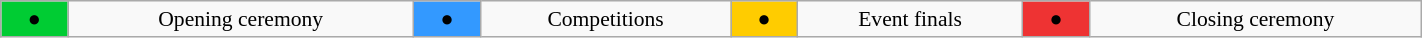<table class="wikitable" style="margin:0.5em auto; font-size:90%;position:relative;width:75%;">
<tr align=center>
<td bgcolor=#00cc33> ● </td>
<td>Opening ceremony</td>
<td bgcolor=#3399ff> ● </td>
<td>Competitions</td>
<td bgcolor=#ffcc00> ● </td>
<td>Event finals</td>
<td bgcolor=#ee3333> ● </td>
<td>Closing ceremony</td>
</tr>
</table>
